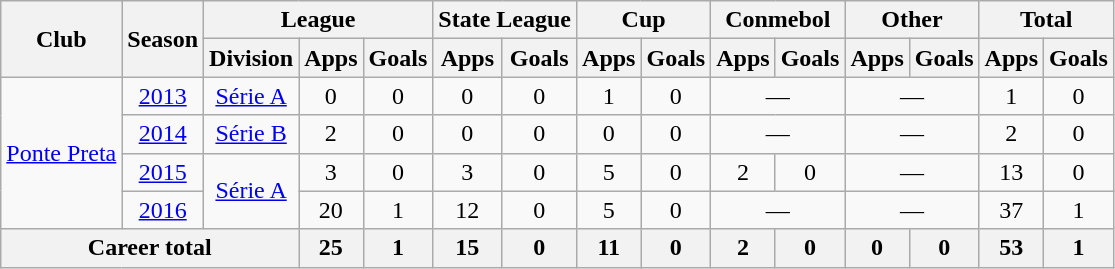<table class="wikitable" style="text-align: center;">
<tr>
<th rowspan="2">Club</th>
<th rowspan="2">Season</th>
<th colspan="3">League</th>
<th colspan="2">State League</th>
<th colspan="2">Cup</th>
<th colspan="2">Conmebol</th>
<th colspan="2">Other</th>
<th colspan="2">Total</th>
</tr>
<tr>
<th>Division</th>
<th>Apps</th>
<th>Goals</th>
<th>Apps</th>
<th>Goals</th>
<th>Apps</th>
<th>Goals</th>
<th>Apps</th>
<th>Goals</th>
<th>Apps</th>
<th>Goals</th>
<th>Apps</th>
<th>Goals</th>
</tr>
<tr>
<td rowspan="4" valign="center"><a href='#'>Ponte Preta</a></td>
<td><a href='#'>2013</a></td>
<td><a href='#'>Série A</a></td>
<td>0</td>
<td>0</td>
<td>0</td>
<td>0</td>
<td>1</td>
<td>0</td>
<td colspan="2">—</td>
<td colspan="2">—</td>
<td>1</td>
<td>0</td>
</tr>
<tr>
<td><a href='#'>2014</a></td>
<td><a href='#'>Série B</a></td>
<td>2</td>
<td>0</td>
<td>0</td>
<td>0</td>
<td>0</td>
<td>0</td>
<td colspan="2">—</td>
<td colspan="2">—</td>
<td>2</td>
<td>0</td>
</tr>
<tr>
<td><a href='#'>2015</a></td>
<td rowspan="2"><a href='#'>Série A</a></td>
<td>3</td>
<td>0</td>
<td>3</td>
<td>0</td>
<td>5</td>
<td>0</td>
<td>2</td>
<td>0</td>
<td colspan="2">—</td>
<td>13</td>
<td>0</td>
</tr>
<tr>
<td><a href='#'>2016</a></td>
<td>20</td>
<td>1</td>
<td>12</td>
<td>0</td>
<td>5</td>
<td>0</td>
<td colspan="2">—</td>
<td colspan="2">—</td>
<td>37</td>
<td>1</td>
</tr>
<tr>
<th colspan="3"><strong>Career total</strong></th>
<th>25</th>
<th>1</th>
<th>15</th>
<th>0</th>
<th>11</th>
<th>0</th>
<th>2</th>
<th>0</th>
<th>0</th>
<th>0</th>
<th>53</th>
<th>1</th>
</tr>
</table>
